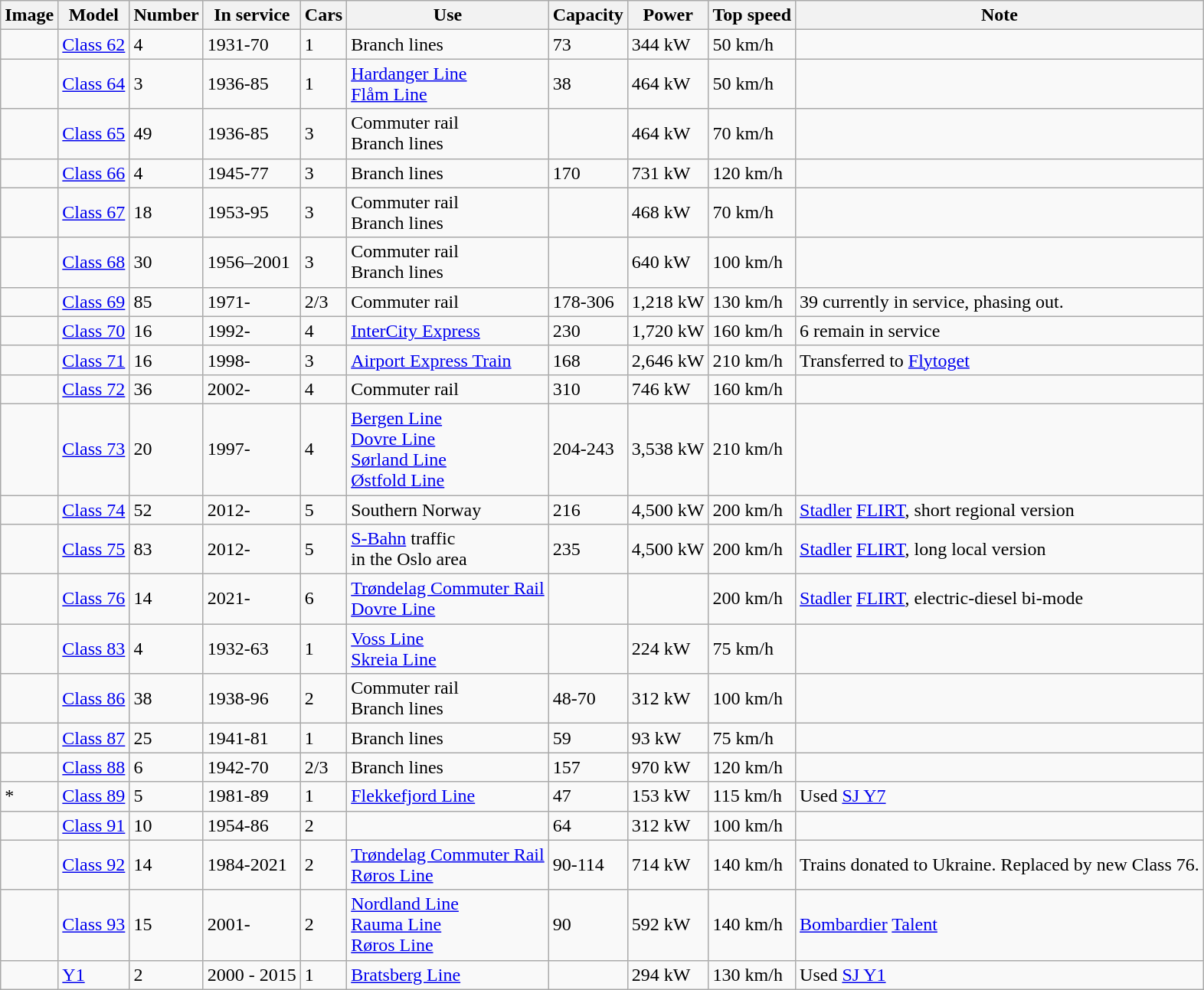<table class="wikitable sortable">
<tr>
<th>Image</th>
<th>Model</th>
<th>Number</th>
<th>In service</th>
<th>Cars</th>
<th>Use</th>
<th>Capacity</th>
<th>Power</th>
<th>Top speed</th>
<th>Note</th>
</tr>
<tr>
<td></td>
<td><a href='#'>Class 62</a></td>
<td>4</td>
<td>1931-70</td>
<td>1</td>
<td>Branch lines</td>
<td>73</td>
<td>344 kW</td>
<td>50 km/h</td>
<td></td>
</tr>
<tr>
<td></td>
<td><a href='#'>Class  64</a></td>
<td>3</td>
<td>1936-85</td>
<td>1</td>
<td><a href='#'>Hardanger Line</a><br><a href='#'>Flåm Line</a></td>
<td>38</td>
<td>464 kW</td>
<td>50 km/h</td>
<td></td>
</tr>
<tr>
<td></td>
<td><a href='#'>Class  65</a></td>
<td>49</td>
<td>1936-85</td>
<td>3</td>
<td>Commuter rail<br>Branch lines</td>
<td></td>
<td>464 kW</td>
<td>70 km/h</td>
<td></td>
</tr>
<tr>
<td></td>
<td><a href='#'>Class 66</a></td>
<td>4</td>
<td>1945-77</td>
<td>3</td>
<td>Branch lines</td>
<td>170</td>
<td>731 kW</td>
<td>120 km/h</td>
<td></td>
</tr>
<tr>
<td></td>
<td><a href='#'>Class 67</a></td>
<td>18</td>
<td>1953-95</td>
<td>3</td>
<td>Commuter rail<br>Branch lines</td>
<td></td>
<td>468 kW</td>
<td>70 km/h</td>
<td></td>
</tr>
<tr>
<td></td>
<td><a href='#'>Class 68</a></td>
<td>30</td>
<td>1956–2001</td>
<td>3</td>
<td>Commuter rail<br>Branch lines</td>
<td></td>
<td>640 kW</td>
<td>100 km/h</td>
<td></td>
</tr>
<tr>
<td></td>
<td><a href='#'>Class 69</a></td>
<td>85</td>
<td>1971-</td>
<td>2/3</td>
<td>Commuter rail</td>
<td>178-306</td>
<td>1,218 kW</td>
<td>130 km/h</td>
<td>39 currently in service, phasing out.</td>
</tr>
<tr>
<td></td>
<td><a href='#'>Class 70</a></td>
<td>16</td>
<td>1992-</td>
<td>4</td>
<td><a href='#'>InterCity Express</a></td>
<td>230</td>
<td>1,720 kW</td>
<td>160 km/h</td>
<td>6 remain in service</td>
</tr>
<tr>
<td></td>
<td><a href='#'>Class 71</a></td>
<td>16</td>
<td>1998-</td>
<td>3</td>
<td><a href='#'>Airport Express Train</a></td>
<td>168</td>
<td>2,646 kW</td>
<td>210 km/h</td>
<td>Transferred to <a href='#'>Flytoget</a></td>
</tr>
<tr>
<td></td>
<td><a href='#'>Class 72</a></td>
<td>36</td>
<td>2002-</td>
<td>4</td>
<td>Commuter rail</td>
<td>310</td>
<td>746 kW</td>
<td>160 km/h</td>
<td></td>
</tr>
<tr>
<td></td>
<td><a href='#'>Class 73</a></td>
<td>20</td>
<td>1997-</td>
<td>4</td>
<td><a href='#'>Bergen Line</a><br><a href='#'>Dovre Line</a><br><a href='#'>Sørland Line</a><br><a href='#'>Østfold Line</a></td>
<td>204-243</td>
<td>3,538 kW</td>
<td>210 km/h</td>
<td></td>
</tr>
<tr>
<td></td>
<td><a href='#'>Class 74</a></td>
<td>52</td>
<td>2012-</td>
<td>5</td>
<td>Southern Norway</td>
<td>216</td>
<td>4,500 kW</td>
<td>200 km/h</td>
<td><a href='#'>Stadler</a> <a href='#'>FLIRT</a>, short regional version</td>
</tr>
<tr>
<td></td>
<td><a href='#'>Class 75</a></td>
<td>83</td>
<td>2012-</td>
<td>5</td>
<td><a href='#'>S-Bahn</a> traffic<br>in the Oslo area</td>
<td>235</td>
<td>4,500 kW</td>
<td>200 km/h</td>
<td><a href='#'>Stadler</a> <a href='#'>FLIRT</a>, long local version</td>
</tr>
<tr>
<td></td>
<td><a href='#'>Class 76</a></td>
<td>14</td>
<td>2021-</td>
<td>6</td>
<td><a href='#'>Trøndelag Commuter Rail</a><br><a href='#'>Dovre Line</a></td>
<td></td>
<td></td>
<td>200 km/h</td>
<td><a href='#'>Stadler</a> <a href='#'>FLIRT</a>, electric-diesel bi-mode</td>
</tr>
<tr>
<td></td>
<td><a href='#'>Class 83</a></td>
<td>4</td>
<td>1932-63</td>
<td>1</td>
<td><a href='#'>Voss Line</a><br><a href='#'>Skreia Line</a></td>
<td></td>
<td>224 kW</td>
<td>75 km/h</td>
<td></td>
</tr>
<tr>
<td></td>
<td><a href='#'>Class 86</a></td>
<td>38</td>
<td>1938-96</td>
<td>2</td>
<td>Commuter rail<br>Branch lines</td>
<td>48-70</td>
<td>312 kW</td>
<td>100 km/h</td>
<td></td>
</tr>
<tr>
<td></td>
<td><a href='#'>Class 87</a></td>
<td>25</td>
<td>1941-81</td>
<td>1</td>
<td>Branch lines</td>
<td>59</td>
<td>93 kW</td>
<td>75 km/h</td>
<td></td>
</tr>
<tr>
<td></td>
<td><a href='#'>Class 88</a></td>
<td>6</td>
<td>1942-70</td>
<td>2/3</td>
<td>Branch lines</td>
<td>157</td>
<td>970 kW</td>
<td>120 km/h</td>
<td></td>
</tr>
<tr>
<td>*</td>
<td><a href='#'>Class 89</a></td>
<td>5</td>
<td>1981-89</td>
<td>1</td>
<td><a href='#'>Flekkefjord Line</a></td>
<td>47</td>
<td>153 kW</td>
<td>115 km/h</td>
<td>Used <a href='#'>SJ Y7</a></td>
</tr>
<tr>
<td></td>
<td><a href='#'>Class 91</a></td>
<td>10</td>
<td>1954-86</td>
<td>2</td>
<td></td>
<td>64</td>
<td>312 kW</td>
<td>100 km/h</td>
<td></td>
</tr>
<tr>
<td></td>
<td><a href='#'>Class 92</a></td>
<td>14</td>
<td>1984-2021</td>
<td>2</td>
<td><a href='#'>Trøndelag Commuter Rail</a><br><a href='#'>Røros Line</a></td>
<td>90-114</td>
<td>714 kW</td>
<td>140 km/h</td>
<td>Trains donated to Ukraine. Replaced by new Class 76.</td>
</tr>
<tr>
<td></td>
<td><a href='#'>Class 93</a></td>
<td>15</td>
<td>2001-</td>
<td>2</td>
<td><a href='#'>Nordland Line</a><br><a href='#'>Rauma Line</a><br><a href='#'>Røros Line</a></td>
<td>90</td>
<td>592 kW</td>
<td>140 km/h</td>
<td><a href='#'>Bombardier</a> <a href='#'>Talent</a></td>
</tr>
<tr>
<td></td>
<td><a href='#'>Y1</a></td>
<td>2</td>
<td>2000 - 2015</td>
<td>1</td>
<td><a href='#'>Bratsberg Line</a></td>
<td></td>
<td>294 kW</td>
<td>130 km/h</td>
<td>Used <a href='#'>SJ Y1</a></td>
</tr>
</table>
